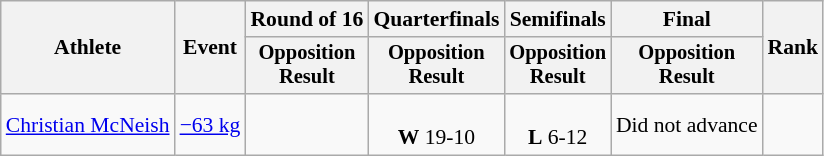<table class="wikitable" style="font-size:90%;">
<tr>
<th rowspan=2>Athlete</th>
<th rowspan=2>Event</th>
<th>Round of 16</th>
<th>Quarterfinals</th>
<th>Semifinals</th>
<th>Final</th>
<th rowspan=2>Rank</th>
</tr>
<tr style="font-size:95%">
<th>Opposition<br>Result</th>
<th>Opposition<br>Result</th>
<th>Opposition<br>Result</th>
<th>Opposition<br>Result</th>
</tr>
<tr align=center>
<td align=left><a href='#'>Christian McNeish</a></td>
<td align=left><a href='#'>−63 kg</a></td>
<td></td>
<td> <br><strong>W</strong> 19-10</td>
<td> <br><strong>L</strong> 6-12</td>
<td>Did not advance</td>
<td></td>
</tr>
</table>
